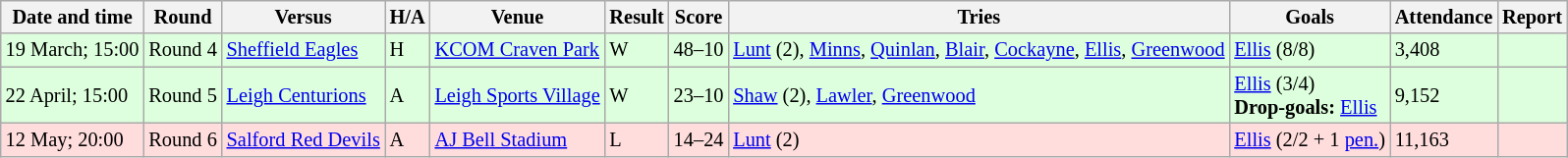<table class="wikitable" style="font-size:85%;">
<tr>
<th>Date and time</th>
<th>Round</th>
<th>Versus</th>
<th>H/A</th>
<th>Venue</th>
<th>Result</th>
<th>Score</th>
<th>Tries</th>
<th>Goals</th>
<th>Attendance</th>
<th>Report</th>
</tr>
<tr style="background:#ddffdd;">
<td>19 March; 15:00</td>
<td>Round 4</td>
<td> <a href='#'>Sheffield Eagles</a></td>
<td>H</td>
<td><a href='#'>KCOM Craven Park</a></td>
<td>W</td>
<td>48–10</td>
<td><a href='#'>Lunt</a> (2), <a href='#'>Minns</a>, <a href='#'>Quinlan</a>, <a href='#'>Blair</a>, <a href='#'>Cockayne</a>, <a href='#'>Ellis</a>, <a href='#'>Greenwood</a></td>
<td><a href='#'>Ellis</a> (8/8)</td>
<td>3,408</td>
<td></td>
</tr>
<tr style="background:#ddffdd;">
<td>22 April; 15:00</td>
<td>Round 5</td>
<td> <a href='#'>Leigh Centurions</a></td>
<td>A</td>
<td><a href='#'>Leigh Sports Village</a></td>
<td>W</td>
<td>23–10</td>
<td><a href='#'>Shaw</a> (2), <a href='#'>Lawler</a>, <a href='#'>Greenwood</a></td>
<td><a href='#'>Ellis</a> (3/4)<br><strong>Drop-goals:</strong> <a href='#'>Ellis</a></td>
<td>9,152</td>
<td></td>
</tr>
<tr style="background:#ffdddd;">
<td>12 May; 20:00</td>
<td>Round 6</td>
<td> <a href='#'>Salford Red Devils</a></td>
<td>A</td>
<td><a href='#'>AJ Bell Stadium</a></td>
<td>L</td>
<td>14–24</td>
<td><a href='#'>Lunt</a> (2)</td>
<td><a href='#'>Ellis</a> (2/2 + 1 <a href='#'>pen.</a>)</td>
<td>11,163</td>
<td></td>
</tr>
</table>
